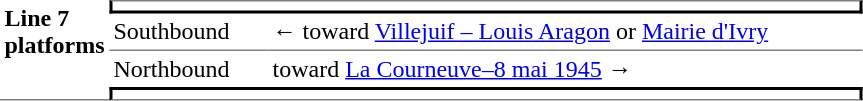<table border=0 cellspacing=0 cellpadding=3>
<tr>
<td style="border-bottom:solid 1px gray;" width=50 rowspan=10 valign=top><strong>Line 7 platforms</strong></td>
<td style="border-top:solid 1px gray;border-right:solid 2px black;border-left:solid 2px black;border-bottom:solid 2px black;text-align:center;" colspan=2></td>
</tr>
<tr>
<td style="border-bottom:solid 1px gray;" width=100>Southbound</td>
<td style="border-bottom:solid 1px gray;" width=390>←   toward <a href='#'>Villejuif – Louis Aragon</a> or <a href='#'>Mairie d'Ivry</a> </td>
</tr>
<tr>
<td>Northbound</td>
<td>   toward <a href='#'>La Courneuve–8 mai 1945</a>  →</td>
</tr>
<tr>
<td style="border-top:solid 2px black;border-right:solid 2px black;border-left:solid 2px black;border-bottom:solid 1px gray;text-align:center;" colspan=2></td>
</tr>
</table>
